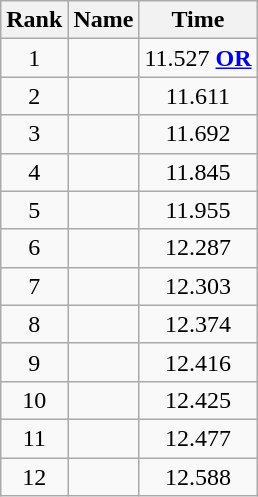<table class="wikitable sortable" style="text-align:center;">
<tr>
<th>Rank</th>
<th>Name</th>
<th>Time</th>
</tr>
<tr>
<td>1</td>
<td style="text-align:left;"></td>
<td>11.527  <strong><a href='#'>OR</a></strong></td>
</tr>
<tr>
<td>2</td>
<td style="text-align:left;"></td>
<td>11.611</td>
</tr>
<tr>
<td>3</td>
<td style="text-align:left;"></td>
<td>11.692</td>
</tr>
<tr>
<td>4</td>
<td style="text-align:left;"></td>
<td>11.845</td>
</tr>
<tr>
<td>5</td>
<td style="text-align:left;"></td>
<td>11.955</td>
</tr>
<tr>
<td>6</td>
<td style="text-align:left;"></td>
<td>12.287</td>
</tr>
<tr>
<td>7</td>
<td style="text-align:left;"></td>
<td>12.303</td>
</tr>
<tr>
<td>8</td>
<td style="text-align:left;"></td>
<td>12.374</td>
</tr>
<tr>
<td>9</td>
<td style="text-align:left;"></td>
<td>12.416</td>
</tr>
<tr>
<td>10</td>
<td style="text-align:left;"></td>
<td>12.425</td>
</tr>
<tr>
<td>11</td>
<td style="text-align:left;"></td>
<td>12.477</td>
</tr>
<tr>
<td>12</td>
<td style="text-align:left;"></td>
<td>12.588</td>
</tr>
</table>
